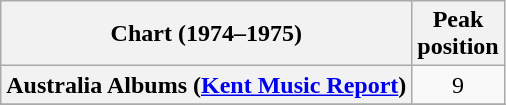<table class="wikitable sortable plainrowheaders" style="text-align:center">
<tr>
<th scope="col">Chart (1974–1975)</th>
<th scope="col">Peak<br>position</th>
</tr>
<tr>
<th scope="row">Australia Albums (<a href='#'>Kent Music Report</a>)</th>
<td>9</td>
</tr>
<tr>
</tr>
<tr>
</tr>
<tr>
</tr>
<tr>
</tr>
<tr>
</tr>
<tr>
</tr>
</table>
